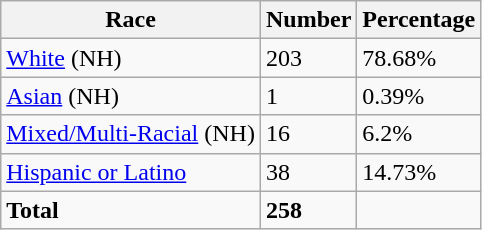<table class="wikitable">
<tr>
<th>Race</th>
<th>Number</th>
<th>Percentage</th>
</tr>
<tr>
<td><a href='#'>White</a> (NH)</td>
<td>203</td>
<td>78.68%</td>
</tr>
<tr>
<td><a href='#'>Asian</a> (NH)</td>
<td>1</td>
<td>0.39%</td>
</tr>
<tr>
<td><a href='#'>Mixed/Multi-Racial</a> (NH)</td>
<td>16</td>
<td>6.2%</td>
</tr>
<tr>
<td><a href='#'>Hispanic or Latino</a></td>
<td>38</td>
<td>14.73%</td>
</tr>
<tr>
<td><strong>Total</strong></td>
<td><strong>258</strong></td>
<td></td>
</tr>
</table>
